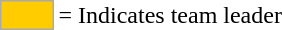<table>
<tr>
<td style="background-color:#FFCC00; border:1px solid #aaaaaa; width:2em;"></td>
<td>= Indicates team leader</td>
</tr>
</table>
